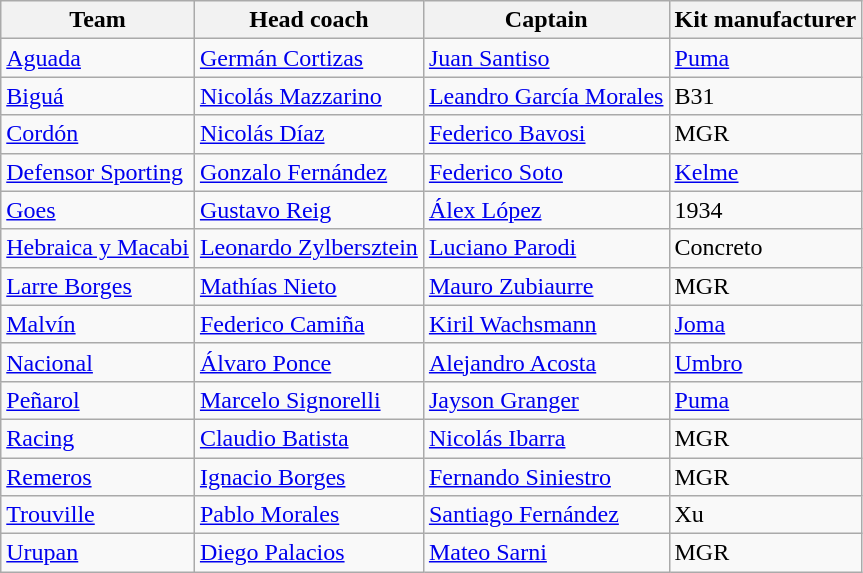<table class="wikitable sortable">
<tr>
<th>Team</th>
<th>Head coach</th>
<th>Captain</th>
<th>Kit manufacturer</th>
</tr>
<tr>
<td><a href='#'>Aguada</a></td>
<td> <a href='#'>Germán Cortizas</a></td>
<td> <a href='#'>Juan Santiso</a></td>
<td><a href='#'>Puma</a></td>
</tr>
<tr>
<td><a href='#'>Biguá</a></td>
<td> <a href='#'>Nicolás Mazzarino</a></td>
<td> <a href='#'>Leandro García Morales</a></td>
<td>B31</td>
</tr>
<tr>
<td><a href='#'>Cordón</a></td>
<td> <a href='#'>Nicolás Díaz</a></td>
<td> <a href='#'>Federico Bavosi</a></td>
<td>MGR</td>
</tr>
<tr>
<td><a href='#'>Defensor Sporting</a></td>
<td> <a href='#'>Gonzalo Fernández</a></td>
<td> <a href='#'>Federico Soto</a></td>
<td><a href='#'>Kelme</a></td>
</tr>
<tr>
<td><a href='#'>Goes</a></td>
<td> <a href='#'>Gustavo Reig</a></td>
<td> <a href='#'>Álex López</a></td>
<td>1934</td>
</tr>
<tr>
<td><a href='#'>Hebraica y Macabi</a></td>
<td> <a href='#'>Leonardo Zylbersztein</a></td>
<td> <a href='#'>Luciano Parodi</a></td>
<td>Concreto</td>
</tr>
<tr>
<td><a href='#'>Larre Borges</a></td>
<td> <a href='#'>Mathías Nieto</a></td>
<td> <a href='#'>Mauro Zubiaurre</a></td>
<td>MGR</td>
</tr>
<tr>
<td><a href='#'>Malvín</a></td>
<td> <a href='#'>Federico Camiña</a></td>
<td> <a href='#'>Kiril Wachsmann</a></td>
<td><a href='#'>Joma</a></td>
</tr>
<tr>
<td><a href='#'>Nacional</a></td>
<td> <a href='#'>Álvaro Ponce</a></td>
<td> <a href='#'>Alejandro Acosta</a></td>
<td><a href='#'>Umbro</a></td>
</tr>
<tr>
<td><a href='#'>Peñarol</a></td>
<td> <a href='#'>Marcelo Signorelli</a></td>
<td> <a href='#'>Jayson Granger</a></td>
<td><a href='#'>Puma</a></td>
</tr>
<tr>
<td><a href='#'>Racing</a></td>
<td> <a href='#'>Claudio Batista</a></td>
<td> <a href='#'>Nicolás Ibarra</a></td>
<td>MGR</td>
</tr>
<tr>
<td><a href='#'>Remeros</a></td>
<td> <a href='#'>Ignacio Borges</a></td>
<td> <a href='#'>Fernando Siniestro</a></td>
<td>MGR</td>
</tr>
<tr>
<td><a href='#'>Trouville</a></td>
<td> <a href='#'>Pablo Morales</a></td>
<td> <a href='#'>Santiago Fernández</a></td>
<td>Xu</td>
</tr>
<tr>
<td><a href='#'>Urupan</a></td>
<td> <a href='#'>Diego Palacios</a></td>
<td> <a href='#'>Mateo Sarni</a></td>
<td>MGR</td>
</tr>
</table>
